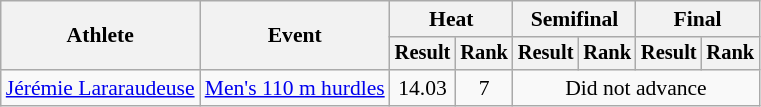<table class="wikitable" style="font-size:90%">
<tr>
<th rowspan="2">Athlete</th>
<th rowspan="2">Event</th>
<th colspan="2">Heat</th>
<th colspan="2">Semifinal</th>
<th colspan="2">Final</th>
</tr>
<tr style="font-size:95%">
<th>Result</th>
<th>Rank</th>
<th>Result</th>
<th>Rank</th>
<th>Result</th>
<th>Rank</th>
</tr>
<tr align=center>
<td align=left><a href='#'>Jérémie Lararaudeuse</a></td>
<td align=left><a href='#'>Men's 110 m hurdles</a></td>
<td>14.03</td>
<td>7</td>
<td colspan="4">Did not advance</td>
</tr>
</table>
